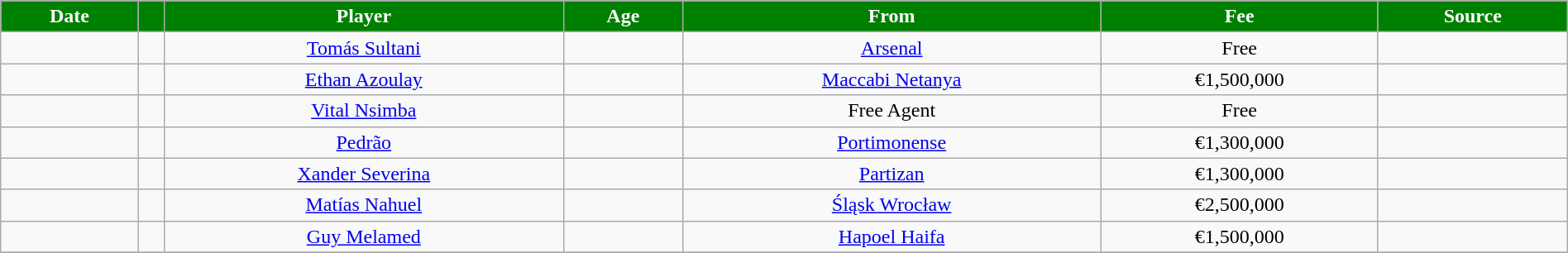<table class="wikitable sortable" style="text-align:center; width:100%;">
<tr>
<th scope="col" style="background:#008000; color:white;">Date</th>
<th scope="col" style="background:#008000; color:white;"></th>
<th scope="col" style="background:#008000; color:white;">Player</th>
<th scope="col" style="background:#008000; color:white;">Age</th>
<th scope="col" style="background:#008000; color:white;">From</th>
<th scope="col" style="background:#008000; color:white;" data-sort-type="currency">Fee</th>
<th scope="col" style="background:#008000; color:white;" class="unsortable">Source</th>
</tr>
<tr>
<td></td>
<td></td>
<td> <a href='#'>Tomás Sultani</a></td>
<td></td>
<td> <a href='#'>Arsenal</a></td>
<td>Free</td>
<td></td>
</tr>
<tr>
<td></td>
<td></td>
<td> <a href='#'>Ethan Azoulay</a></td>
<td></td>
<td> <a href='#'>Maccabi Netanya</a></td>
<td>€1,500,000</td>
<td></td>
</tr>
<tr>
<td></td>
<td></td>
<td> <a href='#'>Vital Nsimba</a></td>
<td></td>
<td>Free Agent </td>
<td>Free</td>
<td></td>
</tr>
<tr>
<td></td>
<td></td>
<td> <a href='#'>Pedrão</a></td>
<td></td>
<td> <a href='#'>Portimonense</a></td>
<td>€1,300,000</td>
<td></td>
</tr>
<tr>
<td></td>
<td></td>
<td> <a href='#'>Xander Severina</a></td>
<td></td>
<td> <a href='#'>Partizan</a></td>
<td>€1,300,000</td>
<td></td>
</tr>
<tr>
<td></td>
<td></td>
<td> <a href='#'>Matías Nahuel</a></td>
<td></td>
<td> <a href='#'>Śląsk Wrocław</a></td>
<td>€2,500,000</td>
<td></td>
</tr>
<tr>
<td></td>
<td></td>
<td> <a href='#'>Guy Melamed</a></td>
<td></td>
<td> <a href='#'>Hapoel Haifa</a></td>
<td>€1,500,000</td>
<td></td>
</tr>
<tr>
</tr>
</table>
